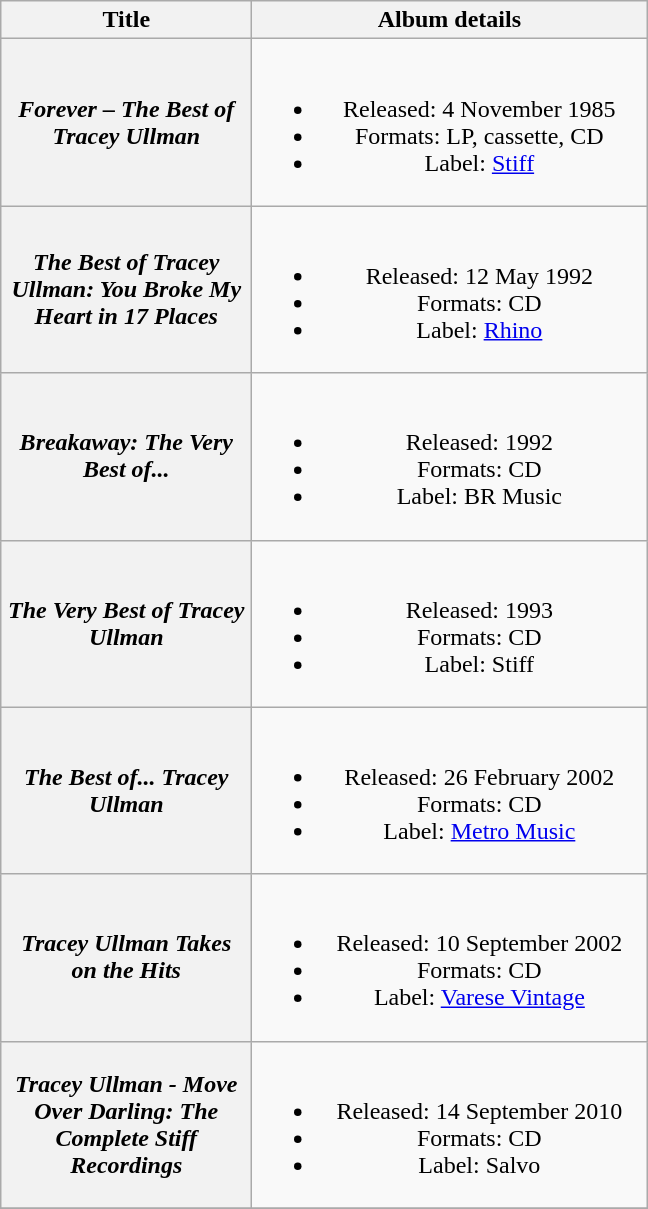<table class="wikitable plainrowheaders" style="text-align:center;" border="2">
<tr>
<th scope="col" style="width:10em;">Title</th>
<th scope="col" style="width:16em;">Album details</th>
</tr>
<tr>
<th scope="row"><em>Forever – The Best of Tracey Ullman</em></th>
<td><br><ul><li>Released: 4 November 1985</li><li>Formats: LP, cassette, CD</li><li>Label: <a href='#'>Stiff</a></li></ul></td>
</tr>
<tr>
<th scope="row"><em>The Best of Tracey Ullman: You Broke My Heart in 17 Places</em></th>
<td><br><ul><li>Released: 12 May 1992</li><li>Formats: CD</li><li>Label: <a href='#'>Rhino</a></li></ul></td>
</tr>
<tr>
<th scope="row"><em>Breakaway: The Very Best of...</em></th>
<td><br><ul><li>Released: 1992</li><li>Formats: CD</li><li>Label: BR Music</li></ul></td>
</tr>
<tr>
<th scope="row"><em>The Very Best of Tracey Ullman</em></th>
<td><br><ul><li>Released: 1993</li><li>Formats: CD</li><li>Label: Stiff</li></ul></td>
</tr>
<tr>
<th scope="row"><em>The Best of... Tracey Ullman</em></th>
<td><br><ul><li>Released: 26 February 2002</li><li>Formats: CD</li><li>Label: <a href='#'>Metro Music</a></li></ul></td>
</tr>
<tr>
<th scope="row"><em>Tracey Ullman Takes on the Hits</em></th>
<td><br><ul><li>Released: 10 September 2002</li><li>Formats: CD</li><li>Label: <a href='#'>Varese Vintage</a></li></ul></td>
</tr>
<tr>
<th scope="row"><em>Tracey Ullman - Move Over Darling: The Complete Stiff Recordings</em></th>
<td><br><ul><li>Released: 14 September 2010</li><li>Formats: CD</li><li>Label: Salvo</li></ul></td>
</tr>
<tr>
</tr>
</table>
